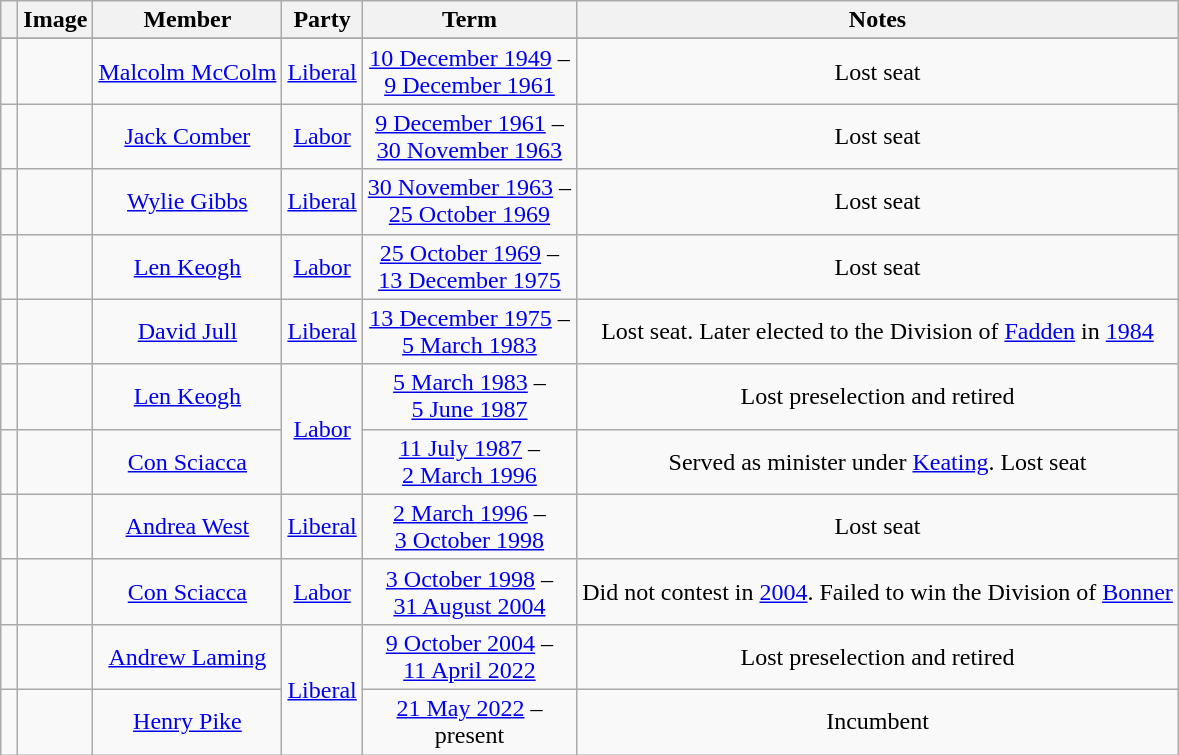<table class=wikitable style="text-align:center">
<tr>
<th></th>
<th>Image</th>
<th>Member</th>
<th>Party</th>
<th>Term</th>
<th>Notes</th>
</tr>
<tr>
</tr>
<tr>
<td> </td>
<td></td>
<td><a href='#'>Malcolm McColm</a><br></td>
<td><a href='#'>Liberal</a></td>
<td nowrap><a href='#'>10 December 1949</a> –<br><a href='#'>9 December 1961</a></td>
<td>Lost seat</td>
</tr>
<tr>
<td> </td>
<td></td>
<td><a href='#'>Jack Comber</a><br></td>
<td><a href='#'>Labor</a></td>
<td nowrap><a href='#'>9 December 1961</a> –<br><a href='#'>30 November 1963</a></td>
<td>Lost seat</td>
</tr>
<tr>
<td> </td>
<td></td>
<td><a href='#'>Wylie Gibbs</a><br></td>
<td><a href='#'>Liberal</a></td>
<td nowrap><a href='#'>30 November 1963</a> –<br><a href='#'>25 October 1969</a></td>
<td>Lost seat</td>
</tr>
<tr>
<td> </td>
<td></td>
<td><a href='#'>Len Keogh</a><br></td>
<td><a href='#'>Labor</a></td>
<td nowrap><a href='#'>25 October 1969</a> –<br><a href='#'>13 December 1975</a></td>
<td>Lost seat</td>
</tr>
<tr>
<td> </td>
<td></td>
<td><a href='#'>David Jull</a><br></td>
<td><a href='#'>Liberal</a></td>
<td nowrap><a href='#'>13 December 1975</a> –<br><a href='#'>5 March 1983</a></td>
<td>Lost seat. Later elected to the Division of <a href='#'>Fadden</a> in <a href='#'>1984</a></td>
</tr>
<tr>
<td> </td>
<td></td>
<td><a href='#'>Len Keogh</a><br></td>
<td rowspan="2"><a href='#'>Labor</a></td>
<td nowrap><a href='#'>5 March 1983</a> –<br><a href='#'>5 June 1987</a></td>
<td>Lost preselection and retired</td>
</tr>
<tr>
<td> </td>
<td></td>
<td><a href='#'>Con Sciacca</a><br></td>
<td nowrap><a href='#'>11 July 1987</a> –<br><a href='#'>2 March 1996</a></td>
<td>Served as minister under <a href='#'>Keating</a>. Lost seat</td>
</tr>
<tr>
<td> </td>
<td></td>
<td><a href='#'>Andrea West</a><br></td>
<td><a href='#'>Liberal</a></td>
<td nowrap><a href='#'>2 March 1996</a> –<br><a href='#'>3 October 1998</a></td>
<td>Lost seat</td>
</tr>
<tr>
<td> </td>
<td></td>
<td><a href='#'>Con Sciacca</a><br></td>
<td><a href='#'>Labor</a></td>
<td nowrap><a href='#'>3 October 1998</a> –<br><a href='#'>31 August 2004</a></td>
<td>Did not contest in <a href='#'>2004</a>. Failed to win the Division of <a href='#'>Bonner</a></td>
</tr>
<tr>
<td> </td>
<td></td>
<td><a href='#'>Andrew Laming</a><br></td>
<td rowspan=2><a href='#'>Liberal</a></td>
<td nowrap><a href='#'>9 October 2004</a> –<br><a href='#'>11 April 2022</a></td>
<td>Lost preselection and retired</td>
</tr>
<tr>
<td> </td>
<td></td>
<td><a href='#'>Henry Pike</a></td>
<td nowrap><a href='#'>21 May 2022</a> –<br>present</td>
<td>Incumbent</td>
</tr>
</table>
